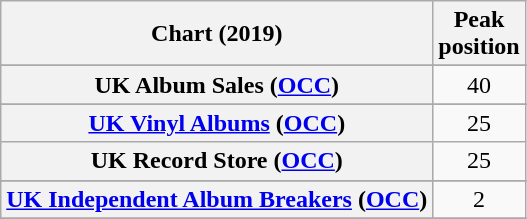<table class="wikitable sortable plainrowheaders" style="text-align:center">
<tr>
<th scope="col">Chart (2019)</th>
<th scope="col">Peak<br>position</th>
</tr>
<tr>
</tr>
<tr>
<th scope="row">UK Album Sales (<a href='#'>OCC</a>)</th>
<td>40</td>
</tr>
<tr>
</tr>
<tr>
<th scope="row"><a href='#'>UK Vinyl Albums</a> (<a href='#'>OCC</a>)</th>
<td>25</td>
</tr>
<tr>
<th scope="row">UK Record Store (<a href='#'>OCC</a>)</th>
<td>25</td>
</tr>
<tr>
</tr>
<tr>
</tr>
<tr>
<th scope="row"><a href='#'>UK Independent Album Breakers</a> (<a href='#'>OCC</a>)</th>
<td>2</td>
</tr>
<tr>
</tr>
</table>
